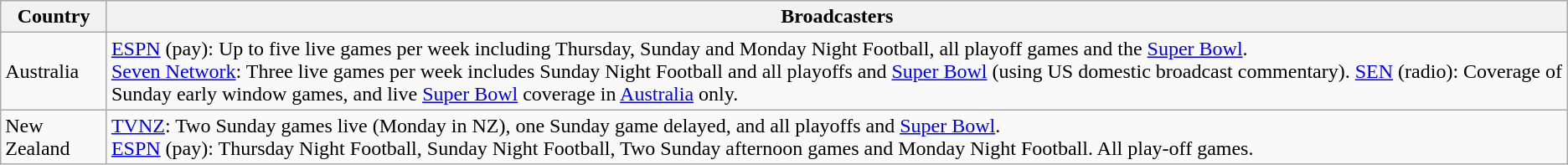<table class="wikitable">
<tr>
<th>Country</th>
<th>Broadcasters</th>
</tr>
<tr>
<td>Australia</td>
<td><a href='#'>ESPN</a> (pay): Up to five live games per week including Thursday, Sunday and Monday Night Football, all playoff games and the <a href='#'>Super Bowl</a>.<br><a href='#'>Seven Network</a>:  Three live games per week includes Sunday Night Football and all playoffs and <a href='#'>Super Bowl</a> (using US domestic broadcast commentary).
<a href='#'>SEN</a> (radio): Coverage of Sunday early window games, and live <a href='#'>Super Bowl</a> coverage in <a href='#'>Australia</a> only.</td>
</tr>
<tr>
<td>New Zealand</td>
<td><a href='#'>TVNZ</a>: Two Sunday games live (Monday in NZ), one Sunday game  delayed, and all playoffs and <a href='#'>Super Bowl</a>.<br><a href='#'>ESPN</a> (pay): Thursday Night Football, Sunday Night Football, Two Sunday afternoon games and Monday Night Football. All play-off games.</td>
</tr>
</table>
